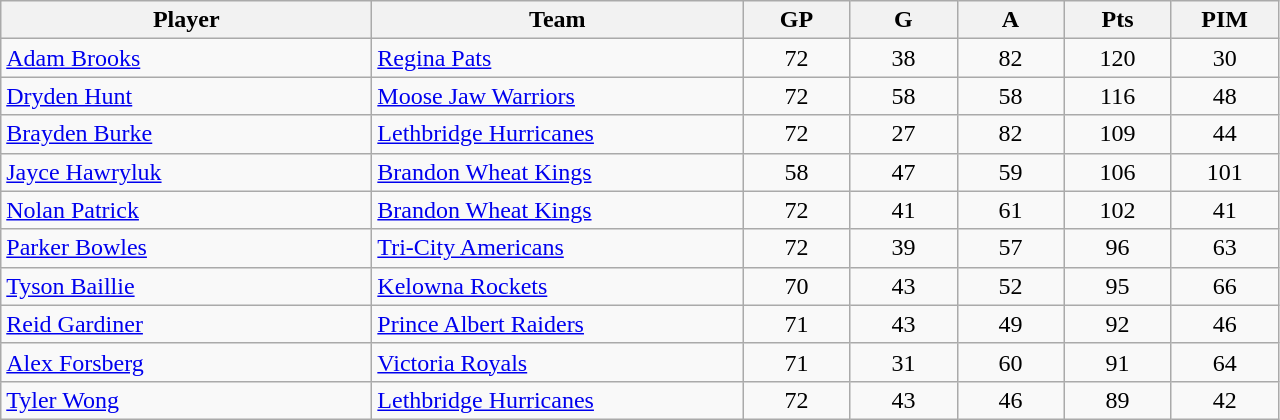<table class="wikitable sortable" style="text-align: center">
<tr>
<td class="unsortable" align=center bgcolor=#F2F2F2 style="width: 15em"><strong>Player</strong></td>
<th style="width: 15em">Team</th>
<th style="width: 4em">GP</th>
<th style="width: 4em">G</th>
<th style="width: 4em">A</th>
<th style="width: 4em">Pts</th>
<th style="width: 4em">PIM</th>
</tr>
<tr>
<td align=left><a href='#'>Adam Brooks</a></td>
<td align=left><a href='#'>Regina Pats</a></td>
<td>72</td>
<td>38</td>
<td>82</td>
<td>120</td>
<td>30</td>
</tr>
<tr>
<td align=left><a href='#'>Dryden Hunt</a></td>
<td align=left><a href='#'>Moose Jaw Warriors</a></td>
<td>72</td>
<td>58</td>
<td>58</td>
<td>116</td>
<td>48</td>
</tr>
<tr>
<td align=left><a href='#'>Brayden Burke</a></td>
<td align=left><a href='#'>Lethbridge Hurricanes</a></td>
<td>72</td>
<td>27</td>
<td>82</td>
<td>109</td>
<td>44</td>
</tr>
<tr>
<td align=left><a href='#'>Jayce Hawryluk</a></td>
<td align=left><a href='#'>Brandon Wheat Kings</a></td>
<td>58</td>
<td>47</td>
<td>59</td>
<td>106</td>
<td>101</td>
</tr>
<tr>
<td align=left><a href='#'>Nolan Patrick</a></td>
<td align=left><a href='#'>Brandon Wheat Kings</a></td>
<td>72</td>
<td>41</td>
<td>61</td>
<td>102</td>
<td>41</td>
</tr>
<tr>
<td align=left><a href='#'>Parker Bowles</a></td>
<td align=left><a href='#'>Tri-City Americans</a></td>
<td>72</td>
<td>39</td>
<td>57</td>
<td>96</td>
<td>63</td>
</tr>
<tr>
<td align=left><a href='#'>Tyson Baillie</a></td>
<td align=left><a href='#'>Kelowna Rockets</a></td>
<td>70</td>
<td>43</td>
<td>52</td>
<td>95</td>
<td>66</td>
</tr>
<tr>
<td align=left><a href='#'>Reid Gardiner</a></td>
<td align=left><a href='#'>Prince Albert Raiders</a></td>
<td>71</td>
<td>43</td>
<td>49</td>
<td>92</td>
<td>46</td>
</tr>
<tr>
<td align=left><a href='#'>Alex Forsberg</a></td>
<td align=left><a href='#'>Victoria Royals</a></td>
<td>71</td>
<td>31</td>
<td>60</td>
<td>91</td>
<td>64</td>
</tr>
<tr>
<td align=left><a href='#'>Tyler Wong</a></td>
<td align=left><a href='#'>Lethbridge Hurricanes</a></td>
<td>72</td>
<td>43</td>
<td>46</td>
<td>89</td>
<td>42</td>
</tr>
</table>
